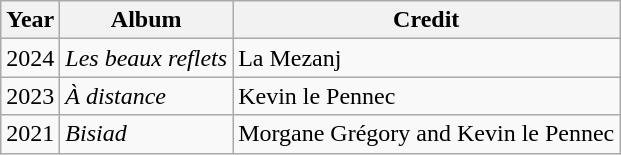<table class=wikitable>
<tr>
<th>Year</th>
<th>Album</th>
<th>Credit</th>
</tr>
<tr>
<td>2024</td>
<td><em>Les beaux reflets</em></td>
<td>La Mezanj</td>
</tr>
<tr>
<td>2023</td>
<td><em>À distance</em></td>
<td>Kevin le Pennec</td>
</tr>
<tr>
<td>2021</td>
<td><em>Bisiad</em></td>
<td>Morgane Grégory and Kevin le Pennec</td>
</tr>
</table>
